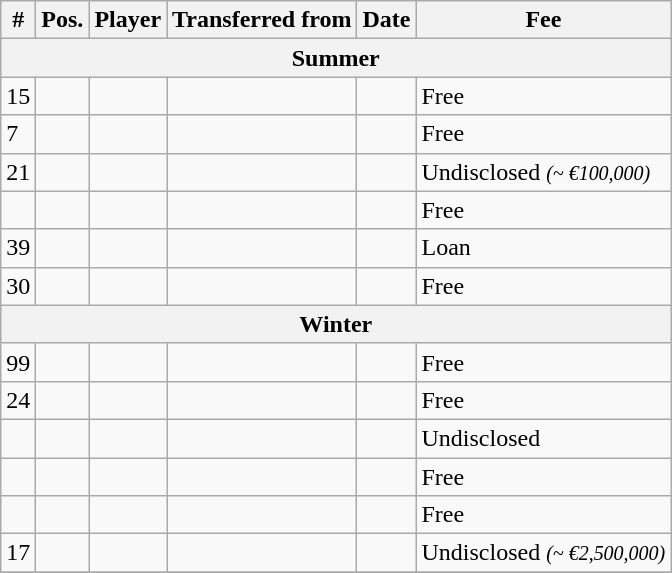<table class="wikitable sortable" text-align:center; font-size:95%; text-align:left;">
<tr>
<th>#</th>
<th>Pos.</th>
<th>Player</th>
<th>Transferred from</th>
<th>Date</th>
<th>Fee</th>
</tr>
<tr>
<th colspan=6 text-align:center;">Summer</th>
</tr>
<tr>
<td>15</td>
<td></td>
<td></td>
<td></td>
<td></td>
<td>Free</td>
</tr>
<tr>
<td>7</td>
<td></td>
<td></td>
<td></td>
<td></td>
<td>Free</td>
</tr>
<tr>
<td>21</td>
<td></td>
<td></td>
<td></td>
<td></td>
<td>Undisclosed <small><em>(~ €100,000)</em></small></td>
</tr>
<tr>
<td></td>
<td></td>
<td></td>
<td></td>
<td></td>
<td>Free</td>
</tr>
<tr>
<td>39</td>
<td></td>
<td></td>
<td></td>
<td></td>
<td>Loan</td>
</tr>
<tr>
<td>30</td>
<td></td>
<td></td>
<td></td>
<td></td>
<td>Free</td>
</tr>
<tr>
<th colspan=6 text-align:center;">Winter</th>
</tr>
<tr>
<td>99</td>
<td></td>
<td></td>
<td></td>
<td></td>
<td>Free</td>
</tr>
<tr>
<td>24</td>
<td></td>
<td></td>
<td></td>
<td></td>
<td>Free</td>
</tr>
<tr>
<td></td>
<td></td>
<td></td>
<td></td>
<td></td>
<td>Undisclosed</td>
</tr>
<tr>
<td></td>
<td></td>
<td></td>
<td></td>
<td></td>
<td>Free</td>
</tr>
<tr>
<td></td>
<td></td>
<td></td>
<td></td>
<td></td>
<td>Free</td>
</tr>
<tr>
<td>17</td>
<td></td>
<td></td>
<td></td>
<td></td>
<td>Undisclosed <small><em>(~ €2,500,000)</em></small></td>
</tr>
<tr>
</tr>
</table>
